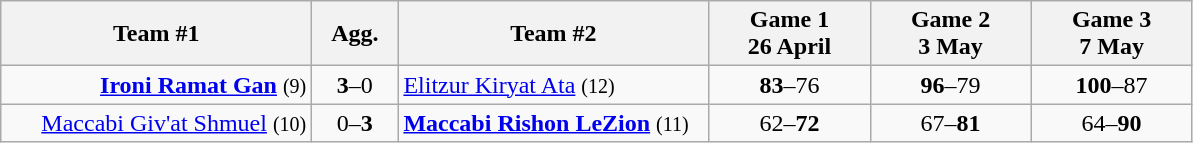<table class=wikitable style="text-align:center">
<tr>
<th width=200>Team #1</th>
<th width=50>Agg.</th>
<th width=200>Team #2</th>
<th width=100>Game 1<br>26 April</th>
<th width=100>Game 2<br>3 May</th>
<th width=100>Game 3<br>7 May</th>
</tr>
<tr>
<td align=right><strong><a href='#'>Ironi Ramat Gan</a></strong> <small>(9)</small></td>
<td><strong>3</strong>–0</td>
<td align=left><a href='#'>Elitzur Kiryat Ata</a> <small>(12)</small></td>
<td><strong>83</strong>–76</td>
<td><strong>96</strong>–79</td>
<td><strong>100</strong>–87</td>
</tr>
<tr>
<td align=right><a href='#'>Maccabi Giv'at Shmuel</a> <small>(10)</small></td>
<td>0–<strong>3</strong></td>
<td align=left><strong><a href='#'>Maccabi Rishon LeZion</a></strong> <small>(11)</small></td>
<td>62–<strong>72</strong></td>
<td>67–<strong>81</strong></td>
<td>64–<strong>90</strong></td>
</tr>
</table>
